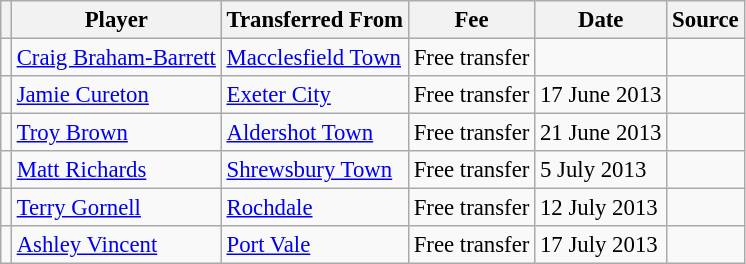<table class="wikitable plainrowheaders sortable" style="font-size:95%">
<tr>
<th></th>
<th scope="col">Player</th>
<th>Transferred From</th>
<th scope="col">Fee</th>
<th scope="col">Date</th>
<th>Source</th>
</tr>
<tr>
<td align=center></td>
<td> <a href='#'>Craig Braham-Barrett</a></td>
<td> <a href='#'>Macclesfield Town</a></td>
<td>Free transfer</td>
<td></td>
<td></td>
</tr>
<tr>
<td align=center></td>
<td> <a href='#'>Jamie Cureton</a></td>
<td> <a href='#'>Exeter City</a></td>
<td>Free transfer</td>
<td>17 June 2013</td>
<td></td>
</tr>
<tr>
<td align=center></td>
<td> <a href='#'>Troy Brown</a></td>
<td> <a href='#'>Aldershot Town</a></td>
<td>Free transfer</td>
<td>21 June 2013</td>
<td></td>
</tr>
<tr>
<td align=center></td>
<td> <a href='#'>Matt Richards</a></td>
<td> <a href='#'>Shrewsbury Town</a></td>
<td>Free transfer</td>
<td>5 July 2013</td>
<td></td>
</tr>
<tr>
<td align=center></td>
<td> <a href='#'>Terry Gornell</a></td>
<td> <a href='#'>Rochdale</a></td>
<td>Free transfer</td>
<td>12 July 2013</td>
<td></td>
</tr>
<tr>
<td align=center></td>
<td> <a href='#'>Ashley Vincent</a></td>
<td> <a href='#'>Port Vale</a></td>
<td>Free transfer</td>
<td>17 July 2013</td>
<td></td>
</tr>
</table>
